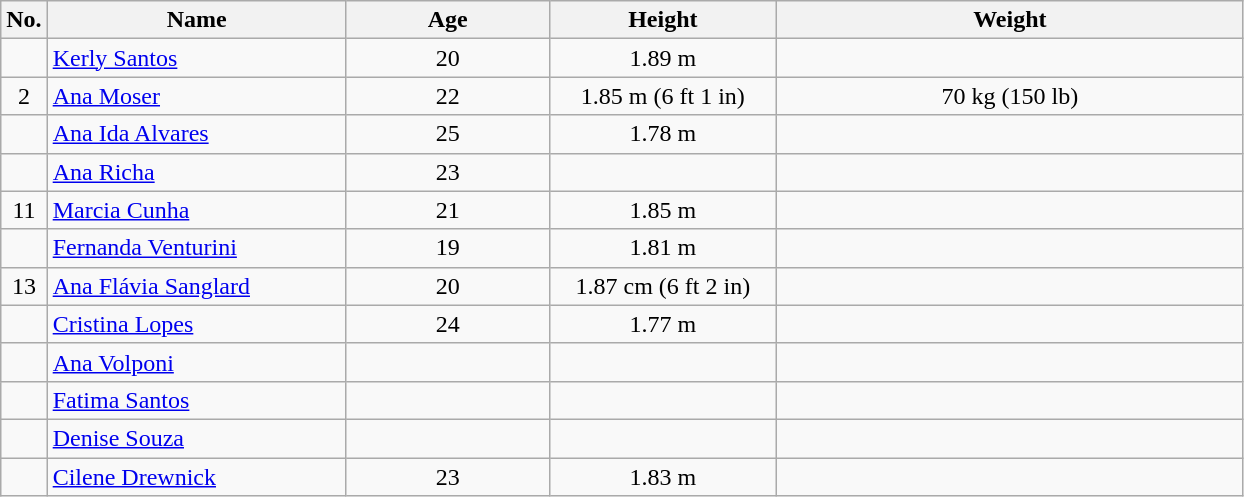<table class="wikitable sortable" style="text-align:center;">
<tr>
<th>No.</th>
<th style="width:12em">Name</th>
<th style="width:8em">Age</th>
<th style="width:9em">Height</th>
<th style="width:19em">Weight</th>
</tr>
<tr>
<td></td>
<td align=left><a href='#'>Kerly Santos</a></td>
<td>20</td>
<td>1.89 m</td>
<td></td>
</tr>
<tr>
<td>2</td>
<td align=left><a href='#'>Ana Moser</a></td>
<td>22</td>
<td>1.85 m (6 ft 1 in)</td>
<td>70 kg (150 lb)</td>
</tr>
<tr>
<td></td>
<td align=left><a href='#'>Ana Ida Alvares</a></td>
<td>25</td>
<td>1.78 m</td>
<td></td>
</tr>
<tr>
<td></td>
<td align=left><a href='#'>Ana Richa</a></td>
<td>23</td>
<td></td>
<td></td>
</tr>
<tr>
<td>11</td>
<td align=left><a href='#'>Marcia Cunha</a></td>
<td>21</td>
<td>1.85 m</td>
<td></td>
</tr>
<tr>
<td></td>
<td align=left><a href='#'>Fernanda Venturini</a></td>
<td>19</td>
<td>1.81 m</td>
<td></td>
</tr>
<tr>
<td>13</td>
<td align=left><a href='#'>Ana Flávia Sanglard</a></td>
<td>20</td>
<td>1.87 cm (6 ft 2 in)</td>
<td></td>
</tr>
<tr>
<td></td>
<td align=left><a href='#'>Cristina Lopes</a></td>
<td>24</td>
<td>1.77 m</td>
<td></td>
</tr>
<tr>
<td></td>
<td align=left><a href='#'>Ana Volponi</a></td>
<td></td>
<td></td>
<td></td>
</tr>
<tr>
<td></td>
<td align=left><a href='#'>Fatima Santos</a></td>
<td></td>
<td></td>
<td></td>
</tr>
<tr>
<td></td>
<td align=left><a href='#'>Denise Souza</a></td>
<td></td>
<td></td>
<td></td>
</tr>
<tr>
<td></td>
<td align=left><a href='#'>Cilene Drewnick</a></td>
<td>23</td>
<td>1.83 m</td>
<td></td>
</tr>
</table>
